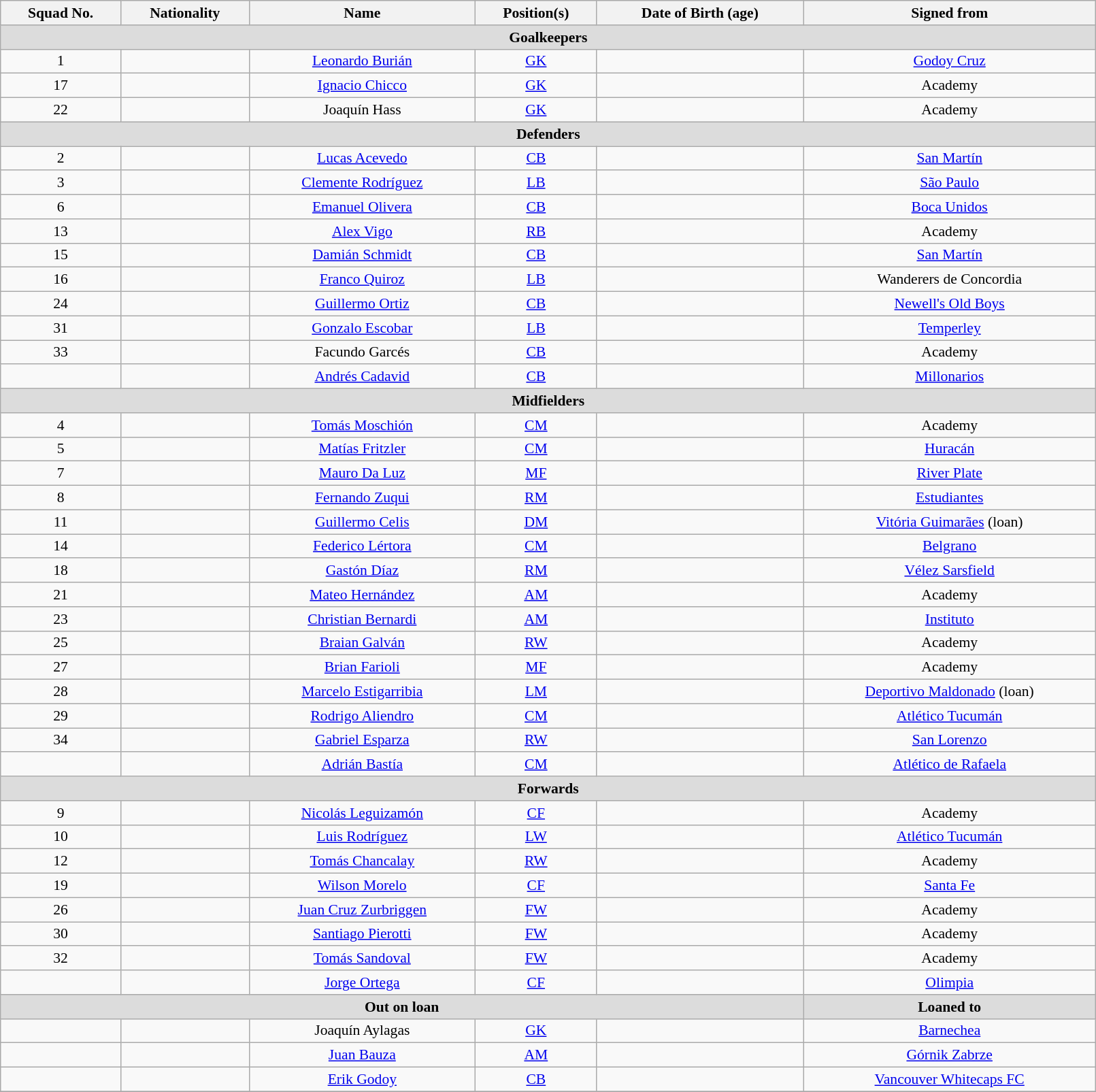<table class="wikitable sortable" style="text-align:center; font-size:90%; width:85%;">
<tr>
<th style="background:#; color:; text-align:center;">Squad No.</th>
<th style="background:#; color:; text-align:center;">Nationality</th>
<th style="background:#; color:; text-align:center;">Name</th>
<th style="background:#; color:; text-align:center;">Position(s)</th>
<th style="background:#; color:; text-align:center;">Date of Birth (age)</th>
<th style="background:#; color:; text-align:center;">Signed from</th>
</tr>
<tr>
<th colspan="6" style="background:#dcdcdc; text-align:center;">Goalkeepers</th>
</tr>
<tr>
<td>1</td>
<td></td>
<td><a href='#'>Leonardo Burián</a></td>
<td><a href='#'>GK</a></td>
<td></td>
<td> <a href='#'>Godoy Cruz</a></td>
</tr>
<tr>
<td>17</td>
<td></td>
<td><a href='#'>Ignacio Chicco</a></td>
<td><a href='#'>GK</a></td>
<td></td>
<td>Academy</td>
</tr>
<tr>
<td>22</td>
<td></td>
<td>Joaquín Hass</td>
<td><a href='#'>GK</a></td>
<td></td>
<td>Academy</td>
</tr>
<tr>
<th colspan="7" style="background:#dcdcdc; text-align:center;">Defenders</th>
</tr>
<tr>
<td>2</td>
<td></td>
<td><a href='#'>Lucas Acevedo</a></td>
<td><a href='#'>CB</a></td>
<td></td>
<td> <a href='#'>San Martín</a></td>
</tr>
<tr>
<td>3</td>
<td></td>
<td><a href='#'>Clemente Rodríguez</a></td>
<td><a href='#'>LB</a></td>
<td></td>
<td> <a href='#'>São Paulo</a></td>
</tr>
<tr>
<td>6</td>
<td></td>
<td><a href='#'>Emanuel Olivera</a></td>
<td><a href='#'>CB</a></td>
<td></td>
<td> <a href='#'>Boca Unidos</a></td>
</tr>
<tr>
<td>13</td>
<td></td>
<td><a href='#'>Alex Vigo</a></td>
<td><a href='#'>RB</a></td>
<td></td>
<td>Academy</td>
</tr>
<tr>
<td>15</td>
<td></td>
<td><a href='#'>Damián Schmidt</a></td>
<td><a href='#'>CB</a></td>
<td></td>
<td> <a href='#'>San Martín</a></td>
</tr>
<tr>
<td>16</td>
<td></td>
<td><a href='#'>Franco Quiroz</a></td>
<td><a href='#'>LB</a></td>
<td></td>
<td> Wanderers de Concordia</td>
</tr>
<tr>
<td>24</td>
<td></td>
<td><a href='#'>Guillermo Ortiz</a></td>
<td><a href='#'>CB</a></td>
<td></td>
<td> <a href='#'>Newell's Old Boys</a></td>
</tr>
<tr>
<td>31</td>
<td></td>
<td><a href='#'>Gonzalo Escobar</a></td>
<td><a href='#'>LB</a></td>
<td></td>
<td> <a href='#'>Temperley</a></td>
</tr>
<tr>
<td>33</td>
<td></td>
<td>Facundo Garcés</td>
<td><a href='#'>CB</a></td>
<td></td>
<td>Academy</td>
</tr>
<tr>
<td></td>
<td></td>
<td><a href='#'>Andrés Cadavid</a></td>
<td><a href='#'>CB</a></td>
<td></td>
<td> <a href='#'>Millonarios</a></td>
</tr>
<tr>
<th colspan="7" style="background:#dcdcdc; text-align:center;">Midfielders</th>
</tr>
<tr>
<td>4</td>
<td></td>
<td><a href='#'>Tomás Moschión</a></td>
<td><a href='#'>CM</a></td>
<td></td>
<td>Academy</td>
</tr>
<tr>
<td>5</td>
<td></td>
<td><a href='#'>Matías Fritzler</a></td>
<td><a href='#'>CM</a></td>
<td></td>
<td> <a href='#'>Huracán</a></td>
</tr>
<tr>
<td>7</td>
<td></td>
<td><a href='#'>Mauro Da Luz</a></td>
<td><a href='#'>MF</a></td>
<td></td>
<td> <a href='#'>River Plate</a></td>
</tr>
<tr>
<td>8</td>
<td></td>
<td><a href='#'>Fernando Zuqui</a></td>
<td><a href='#'>RM</a></td>
<td></td>
<td> <a href='#'>Estudiantes</a></td>
</tr>
<tr>
<td>11</td>
<td></td>
<td><a href='#'>Guillermo Celis</a></td>
<td><a href='#'>DM</a></td>
<td></td>
<td> <a href='#'>Vitória Guimarães</a> (loan)</td>
</tr>
<tr>
<td>14</td>
<td></td>
<td><a href='#'>Federico Lértora</a></td>
<td><a href='#'>CM</a></td>
<td></td>
<td> <a href='#'>Belgrano</a></td>
</tr>
<tr>
<td>18</td>
<td></td>
<td><a href='#'>Gastón Díaz</a></td>
<td><a href='#'>RM</a></td>
<td></td>
<td> <a href='#'>Vélez Sarsfield</a></td>
</tr>
<tr>
<td>21</td>
<td></td>
<td><a href='#'>Mateo Hernández</a></td>
<td><a href='#'>AM</a></td>
<td></td>
<td>Academy</td>
</tr>
<tr>
<td>23</td>
<td></td>
<td><a href='#'>Christian Bernardi</a></td>
<td><a href='#'>AM</a></td>
<td></td>
<td> <a href='#'>Instituto</a></td>
</tr>
<tr>
<td>25</td>
<td></td>
<td><a href='#'>Braian Galván</a></td>
<td><a href='#'>RW</a></td>
<td></td>
<td>Academy</td>
</tr>
<tr>
<td>27</td>
<td></td>
<td><a href='#'>Brian Farioli</a></td>
<td><a href='#'>MF</a></td>
<td></td>
<td>Academy</td>
</tr>
<tr>
<td>28</td>
<td></td>
<td><a href='#'>Marcelo Estigarribia</a></td>
<td><a href='#'>LM</a></td>
<td></td>
<td> <a href='#'>Deportivo Maldonado</a> (loan)</td>
</tr>
<tr>
<td>29</td>
<td></td>
<td><a href='#'>Rodrigo Aliendro</a></td>
<td><a href='#'>CM</a></td>
<td></td>
<td> <a href='#'>Atlético Tucumán</a></td>
</tr>
<tr>
<td>34</td>
<td></td>
<td><a href='#'>Gabriel Esparza</a></td>
<td><a href='#'>RW</a></td>
<td></td>
<td> <a href='#'>San Lorenzo</a></td>
</tr>
<tr>
<td></td>
<td></td>
<td><a href='#'>Adrián Bastía</a></td>
<td><a href='#'>CM</a></td>
<td></td>
<td> <a href='#'>Atlético de Rafaela</a></td>
</tr>
<tr>
<th colspan="7" style="background:#dcdcdc; text-align:center;">Forwards</th>
</tr>
<tr>
<td>9</td>
<td></td>
<td><a href='#'>Nicolás Leguizamón</a></td>
<td><a href='#'>CF</a></td>
<td></td>
<td>Academy</td>
</tr>
<tr>
<td>10</td>
<td></td>
<td><a href='#'>Luis Rodríguez</a></td>
<td><a href='#'>LW</a></td>
<td></td>
<td> <a href='#'>Atlético Tucumán</a></td>
</tr>
<tr>
<td>12</td>
<td></td>
<td><a href='#'>Tomás Chancalay</a></td>
<td><a href='#'>RW</a></td>
<td></td>
<td>Academy</td>
</tr>
<tr>
<td>19</td>
<td></td>
<td><a href='#'>Wilson Morelo</a></td>
<td><a href='#'>CF</a></td>
<td></td>
<td> <a href='#'>Santa Fe</a></td>
</tr>
<tr>
<td>26</td>
<td></td>
<td><a href='#'>Juan Cruz Zurbriggen</a></td>
<td><a href='#'>FW</a></td>
<td></td>
<td>Academy</td>
</tr>
<tr>
<td>30</td>
<td></td>
<td><a href='#'>Santiago Pierotti</a></td>
<td><a href='#'>FW</a></td>
<td></td>
<td>Academy</td>
</tr>
<tr>
<td>32</td>
<td></td>
<td><a href='#'>Tomás Sandoval</a></td>
<td><a href='#'>FW</a></td>
<td></td>
<td>Academy</td>
</tr>
<tr>
<td></td>
<td></td>
<td><a href='#'>Jorge Ortega</a></td>
<td><a href='#'>CF</a></td>
<td></td>
<td> <a href='#'>Olimpia</a></td>
</tr>
<tr>
<th colspan="5" style="background:#dcdcdc; text-align:center;">Out on loan</th>
<th colspan="1" style="background:#dcdcdc; text-align:center;">Loaned to</th>
</tr>
<tr>
<td></td>
<td></td>
<td>Joaquín Aylagas</td>
<td><a href='#'>GK</a></td>
<td></td>
<td> <a href='#'>Barnechea</a></td>
</tr>
<tr>
<td></td>
<td></td>
<td><a href='#'>Juan Bauza</a></td>
<td><a href='#'>AM</a></td>
<td></td>
<td> <a href='#'>Górnik Zabrze</a></td>
</tr>
<tr>
<td></td>
<td></td>
<td><a href='#'>Erik Godoy</a></td>
<td><a href='#'>CB</a></td>
<td></td>
<td> <a href='#'>Vancouver Whitecaps FC</a></td>
</tr>
<tr>
</tr>
</table>
